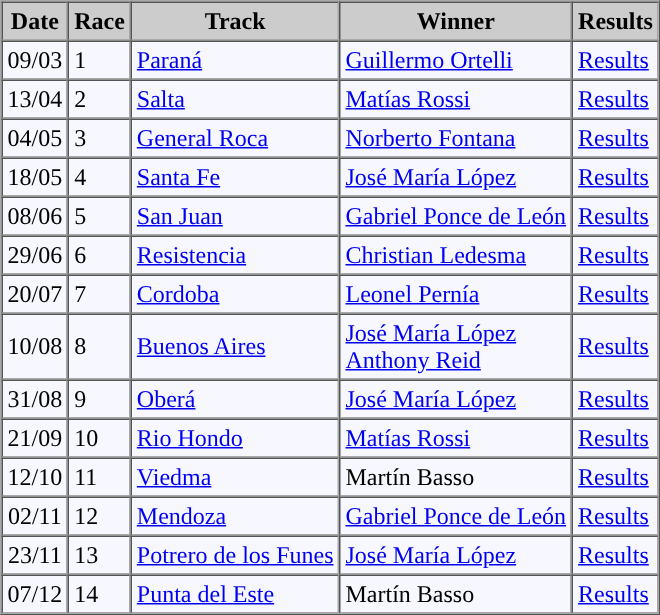<table style="background:#f7f8ff;" cellpadding="3" cellspacing="0" border="1" style="font-size: 95%; border: gray solid 1px; border-collapse: collapse;">
<tr align="center" style="background:#CCCCCC;">
<th>Date</th>
<th>Race</th>
<th>Track</th>
<th>Winner</th>
<th>Results</th>
</tr>
<tr align="center">
<td>09/03</td>
<td align="left">1</td>
<td align="left"> <a href='#'>Paraná</a></td>
<td align="left"> <a href='#'>Guillermo Ortelli</a></td>
<td align="left"><a href='#'>Results</a></td>
</tr>
<tr align="center">
<td>13/04</td>
<td align="left">2</td>
<td align="left"> <a href='#'>Salta</a></td>
<td align="left"> <a href='#'>Matías Rossi</a></td>
<td align="left"><a href='#'>Results</a></td>
</tr>
<tr align="center">
<td>04/05</td>
<td align="left">3</td>
<td align="left"> <a href='#'>General Roca</a></td>
<td align="left"> <a href='#'>Norberto Fontana</a></td>
<td align="left"><a href='#'>Results</a></td>
</tr>
<tr align="center">
<td>18/05</td>
<td align="left">4</td>
<td align="left"> <a href='#'>Santa Fe</a></td>
<td align="left"> <a href='#'>José María López</a></td>
<td align="left"><a href='#'>Results</a></td>
</tr>
<tr align="center">
<td>08/06</td>
<td align="left">5</td>
<td align="left"> <a href='#'>San Juan</a></td>
<td align="left"> <a href='#'>Gabriel Ponce de León</a></td>
<td align="left"><a href='#'>Results</a></td>
</tr>
<tr align="center">
<td>29/06</td>
<td align="left">6</td>
<td align="left"> <a href='#'>Resistencia</a></td>
<td align="left"> <a href='#'>Christian Ledesma</a></td>
<td align="left"><a href='#'>Results</a></td>
</tr>
<tr align="center">
<td>20/07</td>
<td align="left">7</td>
<td align="left"> <a href='#'>Cordoba</a></td>
<td align="left"> <a href='#'>Leonel Pernía</a></td>
<td align="left"><a href='#'>Results</a></td>
</tr>
<tr align="center">
<td>10/08</td>
<td align="left">8</td>
<td align="left"> <a href='#'>Buenos Aires</a></td>
<td align="left"> <a href='#'>José María López</a><br> <a href='#'>Anthony Reid</a></td>
<td align="left"><a href='#'>Results</a></td>
</tr>
<tr align="center">
<td>31/08</td>
<td align="left">9</td>
<td align="left"> <a href='#'>Oberá</a></td>
<td align="left"> <a href='#'>José María López</a></td>
<td align="left"><a href='#'>Results</a></td>
</tr>
<tr align="center">
<td>21/09</td>
<td align="left">10</td>
<td align="left"> <a href='#'>Rio Hondo</a></td>
<td align="left"> <a href='#'>Matías Rossi</a></td>
<td align="left"><a href='#'>Results</a></td>
</tr>
<tr align="center">
<td>12/10</td>
<td align="left">11</td>
<td align="left"> <a href='#'>Viedma</a></td>
<td align="left"> Martín Basso</td>
<td align="left"><a href='#'>Results</a></td>
</tr>
<tr align="center">
<td>02/11</td>
<td align="left">12</td>
<td align="left"> <a href='#'>Mendoza</a></td>
<td align="left"> <a href='#'>Gabriel Ponce de León</a></td>
<td align="left"><a href='#'>Results</a></td>
</tr>
<tr align="center">
<td>23/11</td>
<td align="left">13</td>
<td align="left"> <a href='#'>Potrero de los Funes</a></td>
<td align="left"> <a href='#'>José María López</a></td>
<td align="left"><a href='#'>Results</a></td>
</tr>
<tr align="center">
<td>07/12</td>
<td align="left">14</td>
<td align="left"> <a href='#'>Punta del Este</a></td>
<td align="left"> Martín Basso</td>
<td align="left"><a href='#'>Results</a></td>
</tr>
</table>
